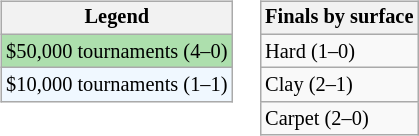<table>
<tr valign=top>
<td><br><table class=wikitable style=font-size:85%>
<tr>
<th>Legend</th>
</tr>
<tr bgcolor="#ADDFAD">
<td>$50,000 tournaments (4–0)</td>
</tr>
<tr bgcolor="#f0f8ff">
<td>$10,000 tournaments (1–1)</td>
</tr>
</table>
</td>
<td><br><table class=wikitable style=font-size:85%>
<tr>
<th>Finals by surface</th>
</tr>
<tr>
<td>Hard (1–0)</td>
</tr>
<tr>
<td>Clay (2–1)</td>
</tr>
<tr>
<td>Carpet (2–0)</td>
</tr>
</table>
</td>
</tr>
</table>
